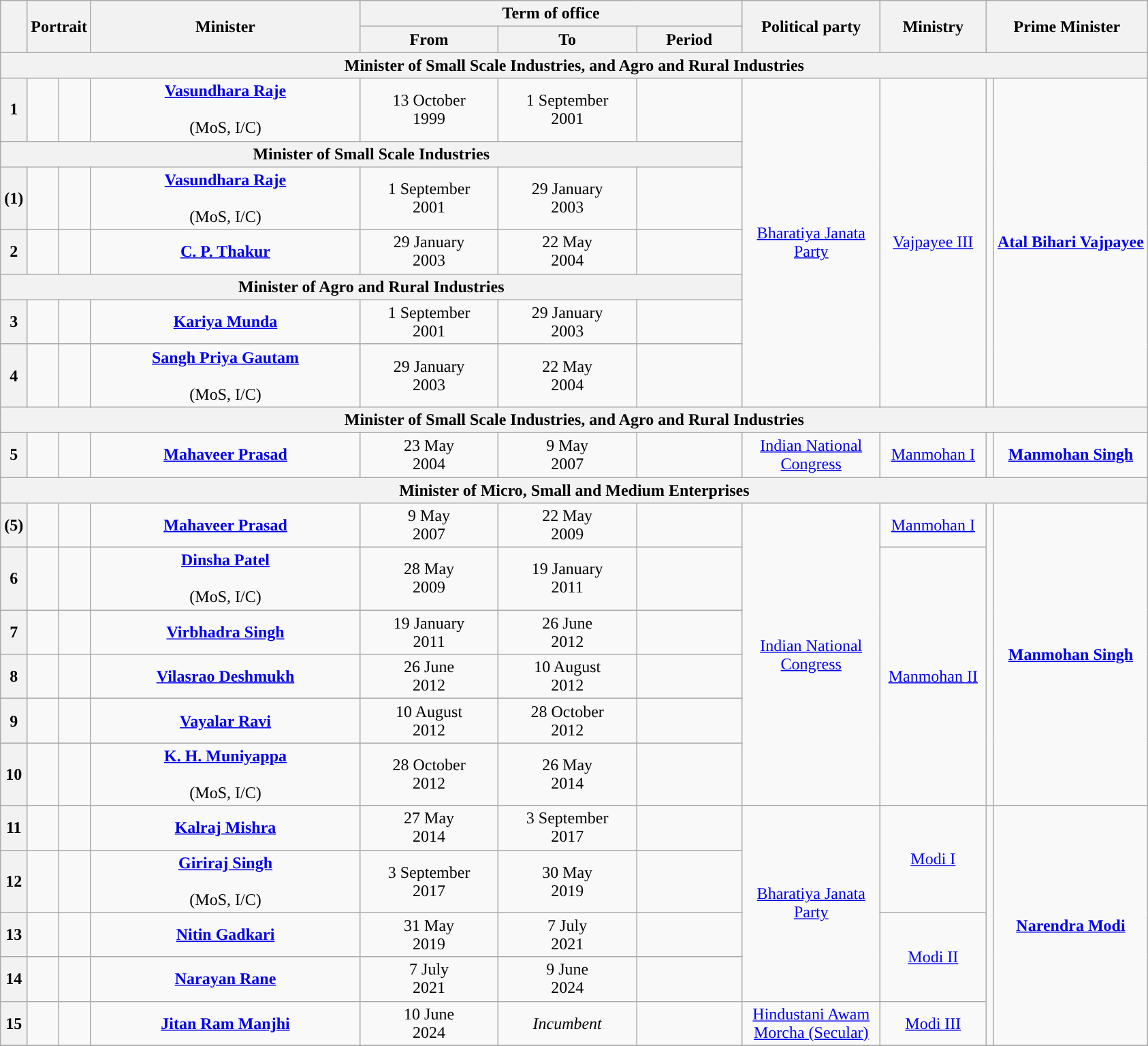<table class="wikitable" style="text-align:center">
<tr>
<th rowspan="2"></th>
<th rowspan="2" colspan="2">Portrait</th>
<th rowspan="2" style="width:16em">Minister<br></th>
<th colspan="3">Term of office</th>
<th rowspan="2" style="width:8em">Political party</th>
<th rowspan="2" style="width:6em">Ministry</th>
<th rowspan="2" colspan="2">Prime Minister</th>
</tr>
<tr>
<th style="width:8em">From</th>
<th style="width:8em">To</th>
<th style="width:6em">Period</th>
</tr>
<tr>
<th colspan="11">Minister of Small Scale Industries, and Agro and Rural Industries</th>
</tr>
<tr>
<th>1</th>
<td></td>
<td></td>
<td><strong><a href='#'>Vasundhara Raje</a></strong><br><br>(MoS, I/C)</td>
<td>13 October<br>1999</td>
<td>1 September<br>2001</td>
<td><strong></strong></td>
<td rowspan="7"><a href='#'>Bharatiya Janata Party</a></td>
<td rowspan="7"><a href='#'>Vajpayee III</a></td>
<td rowspan="7"></td>
<td rowspan="7" style="width:9em"><strong><a href='#'>Atal Bihari Vajpayee</a></strong></td>
</tr>
<tr>
<th colspan="7">Minister of Small Scale Industries</th>
</tr>
<tr>
<th>(1)</th>
<td></td>
<td></td>
<td><strong><a href='#'>Vasundhara Raje</a></strong><br><br>(MoS, I/C)</td>
<td>1 September<br>2001</td>
<td>29 January<br>2003</td>
<td><strong></strong></td>
</tr>
<tr>
<th>2</th>
<td></td>
<td></td>
<td><strong><a href='#'>C. P. Thakur</a></strong><br></td>
<td>29 January<br>2003</td>
<td>22 May<br>2004</td>
<td><strong></strong></td>
</tr>
<tr>
<th colspan="7">Minister of Agro and Rural Industries</th>
</tr>
<tr>
<th>3</th>
<td></td>
<td></td>
<td><strong><a href='#'>Kariya Munda</a></strong><br></td>
<td>1 September<br>2001</td>
<td>29 January<br>2003</td>
<td><strong></strong></td>
</tr>
<tr>
<th>4</th>
<td></td>
<td></td>
<td><strong><a href='#'>Sangh Priya Gautam</a></strong><br><br>(MoS, I/C)</td>
<td>29 January<br>2003</td>
<td>22 May<br>2004</td>
<td><strong></strong></td>
</tr>
<tr>
<th colspan="11">Minister of Small Scale Industries, and Agro and Rural Industries</th>
</tr>
<tr>
<th>5</th>
<td></td>
<td></td>
<td><strong><a href='#'>Mahaveer Prasad</a></strong><br></td>
<td>23 May<br>2004</td>
<td>9 May<br>2007</td>
<td><strong></strong></td>
<td><a href='#'>Indian National Congress</a></td>
<td><a href='#'>Manmohan I</a></td>
<td></td>
<td><strong><a href='#'>Manmohan Singh</a></strong></td>
</tr>
<tr>
<th colspan="11">Minister of Micro, Small and Medium Enterprises</th>
</tr>
<tr>
<th>(5)</th>
<td></td>
<td></td>
<td><strong><a href='#'>Mahaveer Prasad</a></strong><br></td>
<td>9 May<br>2007</td>
<td>22 May<br>2009</td>
<td><strong></strong></td>
<td rowspan="6"><a href='#'>Indian National Congress</a></td>
<td><a href='#'>Manmohan I</a></td>
<td rowspan="6"></td>
<td rowspan="6"><strong><a href='#'>Manmohan Singh</a></strong></td>
</tr>
<tr>
<th>6</th>
<td></td>
<td></td>
<td><strong><a href='#'>Dinsha Patel</a></strong><br><br>(MoS, I/C)</td>
<td>28 May<br>2009</td>
<td>19 January<br>2011</td>
<td><strong></strong></td>
<td rowspan="5"><a href='#'>Manmohan II</a></td>
</tr>
<tr>
<th>7</th>
<td></td>
<td></td>
<td><strong><a href='#'>Virbhadra Singh</a></strong><br></td>
<td>19 January<br>2011</td>
<td>26 June<br>2012</td>
<td><strong></strong></td>
</tr>
<tr>
<th>8</th>
<td></td>
<td></td>
<td><strong><a href='#'>Vilasrao Deshmukh</a></strong><br></td>
<td>26 June<br>2012</td>
<td>10 August<br>2012</td>
<td><strong></strong></td>
</tr>
<tr>
<th>9</th>
<td></td>
<td></td>
<td><strong><a href='#'>Vayalar Ravi</a></strong><br></td>
<td>10 August<br>2012</td>
<td>28 October<br>2012</td>
<td><strong></strong></td>
</tr>
<tr>
<th>10</th>
<td></td>
<td></td>
<td><strong><a href='#'>K. H. Muniyappa</a></strong><br><br>(MoS, I/C)</td>
<td>28 October<br>2012</td>
<td>26 May<br>2014</td>
<td><strong></strong></td>
</tr>
<tr>
<th>11</th>
<td></td>
<td></td>
<td><strong><a href='#'>Kalraj Mishra</a></strong><br></td>
<td>27 May<br>2014</td>
<td>3 September<br>2017</td>
<td><strong></strong></td>
<td rowspan="4"><a href='#'>Bharatiya Janata Party</a></td>
<td rowspan="2"><a href='#'>Modi I</a></td>
<td rowspan="5"></td>
<td rowspan="5"><strong><a href='#'>Narendra Modi</a></strong></td>
</tr>
<tr>
<th>12</th>
<td></td>
<td></td>
<td><strong><a href='#'>Giriraj Singh</a></strong><br><br>(MoS, I/C)</td>
<td>3 September<br>2017</td>
<td>30 May<br>2019</td>
<td><strong></strong></td>
</tr>
<tr>
<th>13</th>
<td></td>
<td></td>
<td><strong><a href='#'>Nitin Gadkari</a></strong><br></td>
<td>31 May<br>2019</td>
<td>7 July<br>2021</td>
<td><strong></strong></td>
<td rowspan="2"><a href='#'>Modi II</a></td>
</tr>
<tr>
<th>14</th>
<td></td>
<td></td>
<td><strong><a href='#'>Narayan Rane</a></strong><br></td>
<td>7 July<br>2021</td>
<td>9 June<br>2024</td>
<td><strong></strong></td>
</tr>
<tr>
<th>15</th>
<td></td>
<td></td>
<td><strong><a href='#'>Jitan Ram Manjhi</a></strong><br></td>
<td>10 June<br>2024</td>
<td><em>Incumbent</em></td>
<td><strong></strong></td>
<td><a href='#'>Hindustani Awam Morcha (Secular)</a></td>
<td><a href='#'>Modi III</a></td>
</tr>
<tr>
</tr>
</table>
